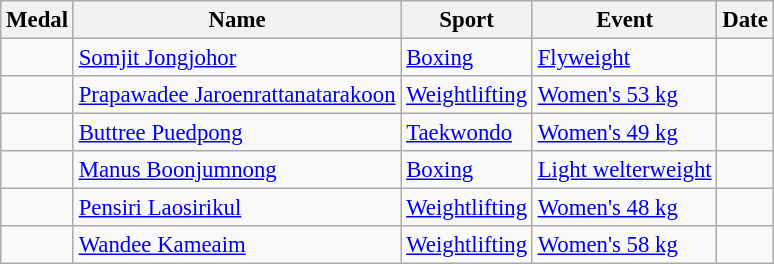<table class="wikitable sortable" style="font-size:95%">
<tr>
<th>Medal</th>
<th>Name</th>
<th>Sport</th>
<th>Event</th>
<th>Date</th>
</tr>
<tr>
<td></td>
<td><a href='#'>Somjit Jongjohor</a></td>
<td><a href='#'>Boxing</a></td>
<td><a href='#'>Flyweight</a></td>
<td></td>
</tr>
<tr>
<td></td>
<td><a href='#'>Prapawadee Jaroenrattanatarakoon</a></td>
<td><a href='#'>Weightlifting</a></td>
<td><a href='#'>Women's 53 kg</a></td>
<td></td>
</tr>
<tr>
<td></td>
<td><a href='#'>Buttree Puedpong</a></td>
<td><a href='#'>Taekwondo</a></td>
<td><a href='#'>Women's 49 kg</a></td>
<td></td>
</tr>
<tr>
<td></td>
<td><a href='#'>Manus Boonjumnong</a></td>
<td><a href='#'>Boxing</a></td>
<td><a href='#'>Light welterweight</a></td>
<td></td>
</tr>
<tr>
<td></td>
<td><a href='#'>Pensiri Laosirikul</a></td>
<td><a href='#'>Weightlifting</a></td>
<td><a href='#'>Women's 48 kg</a></td>
<td></td>
</tr>
<tr>
<td></td>
<td><a href='#'>Wandee Kameaim</a></td>
<td><a href='#'>Weightlifting</a></td>
<td><a href='#'>Women's 58 kg</a></td>
<td></td>
</tr>
</table>
